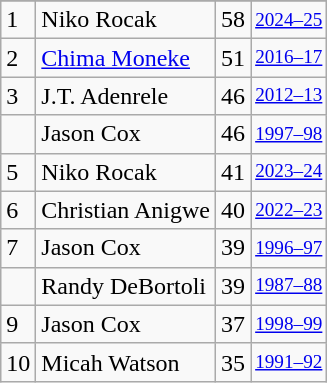<table class="wikitable">
<tr>
</tr>
<tr>
<td>1</td>
<td>Niko Rocak</td>
<td>58</td>
<td style="font-size:80%;"><a href='#'>2024–25</a></td>
</tr>
<tr>
<td>2</td>
<td><a href='#'>Chima Moneke</a></td>
<td>51</td>
<td style="font-size:80%;"><a href='#'>2016–17</a></td>
</tr>
<tr>
<td>3</td>
<td>J.T. Adenrele</td>
<td>46</td>
<td style="font-size:80%;"><a href='#'>2012–13</a></td>
</tr>
<tr>
<td></td>
<td>Jason Cox</td>
<td>46</td>
<td style="font-size:80%;"><a href='#'>1997–98</a></td>
</tr>
<tr>
<td>5</td>
<td>Niko Rocak</td>
<td>41</td>
<td style="font-size:80%;"><a href='#'>2023–24</a></td>
</tr>
<tr>
<td>6</td>
<td>Christian Anigwe</td>
<td>40</td>
<td style="font-size:80%;"><a href='#'>2022–23</a></td>
</tr>
<tr>
<td>7</td>
<td>Jason Cox</td>
<td>39</td>
<td style="font-size:80%;"><a href='#'>1996–97</a></td>
</tr>
<tr>
<td></td>
<td>Randy DeBortoli</td>
<td>39</td>
<td style="font-size:80%;"><a href='#'>1987–88</a></td>
</tr>
<tr>
<td>9</td>
<td>Jason Cox</td>
<td>37</td>
<td style="font-size:80%;"><a href='#'>1998–99</a></td>
</tr>
<tr>
<td>10</td>
<td>Micah Watson</td>
<td>35</td>
<td style="font-size:80%;"><a href='#'>1991–92</a></td>
</tr>
</table>
